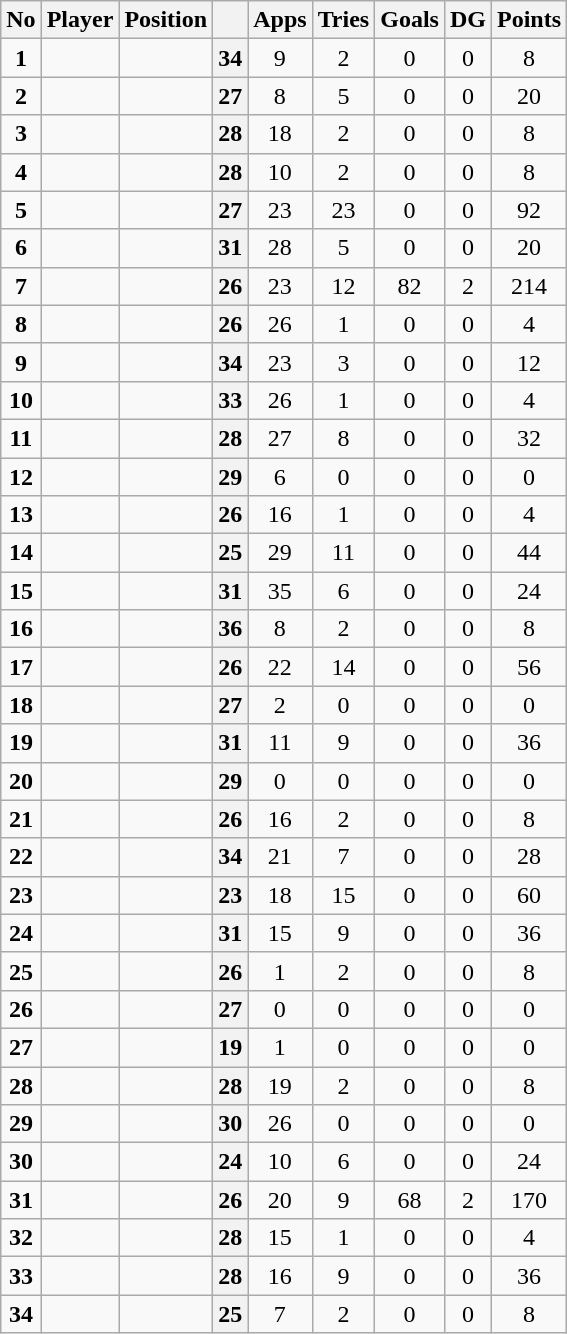<table class="wikitable sortable" style="text-align:center;">
<tr>
<th>No</th>
<th>Player</th>
<th>Position</th>
<th></th>
<th>Apps</th>
<th>Tries</th>
<th>Goals</th>
<th>DG</th>
<th>Points</th>
</tr>
<tr>
<td><strong>1</strong></td>
<td style="text-align:left;"></td>
<td></td>
<th>34</th>
<td>9</td>
<td>2</td>
<td>0</td>
<td>0</td>
<td>8</td>
</tr>
<tr>
<td><strong>2</strong></td>
<td style="text-align:left;"></td>
<td></td>
<th>27</th>
<td>8</td>
<td>5</td>
<td>0</td>
<td>0</td>
<td>20</td>
</tr>
<tr>
<td><strong>3</strong></td>
<td style="text-align:left;"></td>
<td></td>
<th>28</th>
<td>18</td>
<td>2</td>
<td>0</td>
<td>0</td>
<td>8</td>
</tr>
<tr>
<td><strong>4</strong></td>
<td style="text-align:left;"></td>
<td></td>
<th>28</th>
<td>10</td>
<td>2</td>
<td>0</td>
<td>0</td>
<td>8</td>
</tr>
<tr>
<td><strong>5</strong></td>
<td style="text-align:left;"></td>
<td></td>
<th>27</th>
<td>23</td>
<td>23</td>
<td>0</td>
<td>0</td>
<td>92</td>
</tr>
<tr>
<td><strong>6</strong></td>
<td style="text-align:left;"></td>
<td></td>
<th>31</th>
<td>28</td>
<td>5</td>
<td>0</td>
<td>0</td>
<td>20</td>
</tr>
<tr>
<td><strong>7</strong></td>
<td style="text-align:left;"></td>
<td></td>
<th>26</th>
<td>23</td>
<td>12</td>
<td>82</td>
<td>2</td>
<td>214</td>
</tr>
<tr>
<td><strong>8</strong></td>
<td style="text-align:left;"></td>
<td></td>
<th>26</th>
<td>26</td>
<td>1</td>
<td>0</td>
<td>0</td>
<td>4</td>
</tr>
<tr>
<td><strong>9</strong></td>
<td style="text-align:left;"></td>
<td></td>
<th>34</th>
<td>23</td>
<td>3</td>
<td>0</td>
<td>0</td>
<td>12</td>
</tr>
<tr>
<td><strong>10</strong></td>
<td style="text-align:left;"></td>
<td></td>
<th>33</th>
<td>26</td>
<td>1</td>
<td>0</td>
<td>0</td>
<td>4</td>
</tr>
<tr>
<td><strong>11</strong></td>
<td style="text-align:left;"></td>
<td></td>
<th>28</th>
<td>27</td>
<td>8</td>
<td>0</td>
<td>0</td>
<td>32</td>
</tr>
<tr>
<td><strong>12</strong></td>
<td style="text-align:left;"></td>
<td></td>
<th>29</th>
<td>6</td>
<td>0</td>
<td>0</td>
<td>0</td>
<td>0</td>
</tr>
<tr>
<td><strong>13</strong></td>
<td style="text-align:left;"></td>
<td></td>
<th>26</th>
<td>16</td>
<td>1</td>
<td>0</td>
<td>0</td>
<td>4</td>
</tr>
<tr>
<td><strong>14</strong></td>
<td style="text-align:left;"></td>
<td></td>
<th>25</th>
<td>29</td>
<td>11</td>
<td>0</td>
<td>0</td>
<td>44</td>
</tr>
<tr>
<td><strong>15</strong></td>
<td style="text-align:left;"></td>
<td></td>
<th>31</th>
<td>35</td>
<td>6</td>
<td>0</td>
<td>0</td>
<td>24</td>
</tr>
<tr>
<td><strong>16</strong></td>
<td style="text-align:left;"></td>
<td></td>
<th>36</th>
<td>8</td>
<td>2</td>
<td>0</td>
<td>0</td>
<td>8</td>
</tr>
<tr>
<td><strong>17</strong></td>
<td style="text-align:left;"></td>
<td></td>
<th>26</th>
<td>22</td>
<td>14</td>
<td>0</td>
<td>0</td>
<td>56</td>
</tr>
<tr>
<td><strong>18</strong></td>
<td style="text-align:left;"></td>
<td></td>
<th>27</th>
<td>2</td>
<td>0</td>
<td>0</td>
<td>0</td>
<td>0</td>
</tr>
<tr>
<td><strong>19</strong></td>
<td style="text-align:left;"></td>
<td></td>
<th>31</th>
<td>11</td>
<td>9</td>
<td>0</td>
<td>0</td>
<td>36</td>
</tr>
<tr>
<td><strong>20</strong></td>
<td style="text-align:left;"></td>
<td></td>
<th>29</th>
<td>0</td>
<td>0</td>
<td>0</td>
<td>0</td>
<td>0</td>
</tr>
<tr>
<td><strong>21</strong></td>
<td style="text-align:left;"></td>
<td></td>
<th>26</th>
<td>16</td>
<td>2</td>
<td>0</td>
<td>0</td>
<td>8</td>
</tr>
<tr>
<td><strong>22</strong></td>
<td style="text-align:left;"></td>
<td></td>
<th>34</th>
<td>21</td>
<td>7</td>
<td>0</td>
<td>0</td>
<td>28</td>
</tr>
<tr>
<td><strong>23</strong></td>
<td style="text-align:left;"></td>
<td></td>
<th>23</th>
<td>18</td>
<td>15</td>
<td>0</td>
<td>0</td>
<td>60</td>
</tr>
<tr>
<td><strong>24</strong></td>
<td style="text-align:left;"></td>
<td></td>
<th>31</th>
<td>15</td>
<td>9</td>
<td>0</td>
<td>0</td>
<td>36</td>
</tr>
<tr>
<td><strong>25</strong></td>
<td style="text-align:left;"></td>
<td></td>
<th>26</th>
<td>1</td>
<td>2</td>
<td>0</td>
<td>0</td>
<td>8</td>
</tr>
<tr>
<td><strong>26</strong></td>
<td style="text-align:left;"></td>
<td></td>
<th>27</th>
<td>0</td>
<td>0</td>
<td>0</td>
<td>0</td>
<td>0</td>
</tr>
<tr>
<td><strong>27</strong></td>
<td style="text-align:left;"></td>
<td></td>
<th>19</th>
<td>1</td>
<td>0</td>
<td>0</td>
<td>0</td>
<td>0</td>
</tr>
<tr>
<td><strong>28</strong></td>
<td style="text-align:left;"></td>
<td></td>
<th>28</th>
<td>19</td>
<td>2</td>
<td>0</td>
<td>0</td>
<td>8</td>
</tr>
<tr>
<td><strong>29</strong></td>
<td style="text-align:left;"></td>
<td></td>
<th>30</th>
<td>26</td>
<td>0</td>
<td>0</td>
<td>0</td>
<td>0</td>
</tr>
<tr>
<td><strong>30</strong></td>
<td style="text-align:left;"></td>
<td></td>
<th>24</th>
<td>10</td>
<td>6</td>
<td>0</td>
<td>0</td>
<td>24</td>
</tr>
<tr>
<td><strong>31</strong></td>
<td style="text-align:left;"></td>
<td></td>
<th>26</th>
<td>20</td>
<td>9</td>
<td>68</td>
<td>2</td>
<td>170</td>
</tr>
<tr>
<td><strong>32</strong></td>
<td style="text-align:left;"></td>
<td></td>
<th>28</th>
<td>15</td>
<td>1</td>
<td>0</td>
<td>0</td>
<td>4</td>
</tr>
<tr>
<td><strong>33</strong></td>
<td style="text-align:left;"></td>
<td></td>
<th>28</th>
<td>16</td>
<td>9</td>
<td>0</td>
<td>0</td>
<td>36</td>
</tr>
<tr>
<td><strong>34</strong></td>
<td style="text-align:left;"></td>
<td></td>
<th>25</th>
<td>7</td>
<td>2</td>
<td>0</td>
<td>0</td>
<td>8</td>
</tr>
</table>
